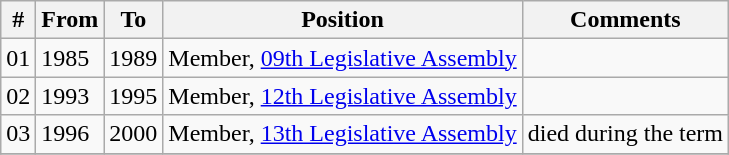<table class="wikitable sortable">
<tr>
<th>#</th>
<th>From</th>
<th>To</th>
<th>Position</th>
<th>Comments</th>
</tr>
<tr>
<td>01</td>
<td>1985</td>
<td>1989</td>
<td>Member, <a href='#'>09th Legislative Assembly</a></td>
<td></td>
</tr>
<tr>
<td>02</td>
<td>1993</td>
<td>1995</td>
<td>Member, <a href='#'>12th Legislative Assembly</a></td>
<td></td>
</tr>
<tr>
<td>03</td>
<td>1996</td>
<td>2000</td>
<td>Member, <a href='#'>13th Legislative Assembly</a></td>
<td>died during the term</td>
</tr>
<tr>
</tr>
</table>
